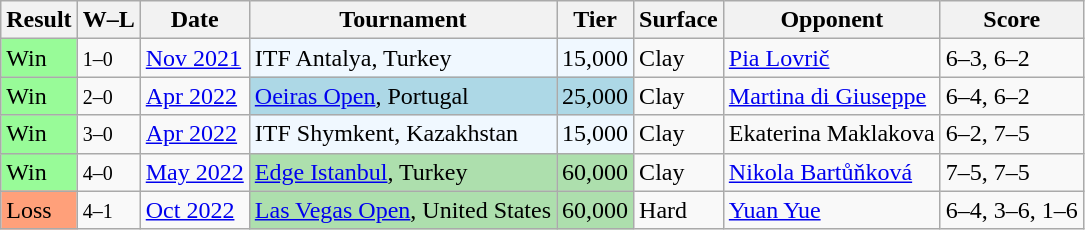<table class="sortable wikitable">
<tr>
<th>Result</th>
<th class="unsortable">W–L</th>
<th>Date</th>
<th>Tournament</th>
<th>Tier</th>
<th>Surface</th>
<th>Opponent</th>
<th class="unsortable">Score</th>
</tr>
<tr>
<td bgcolor=98fb98>Win</td>
<td><small>1–0</small></td>
<td><a href='#'>Nov 2021</a></td>
<td style="background:#f0f8ff;">ITF Antalya, Turkey</td>
<td style="background:#f0f8ff;">15,000</td>
<td>Clay</td>
<td> <a href='#'>Pia Lovrič</a></td>
<td>6–3, 6–2</td>
</tr>
<tr>
<td bgcolor=98fb98>Win</td>
<td><small>2–0</small></td>
<td><a href='#'>Apr 2022</a></td>
<td style="background:lightblue;"><a href='#'>Oeiras Open</a>, Portugal</td>
<td style="background:lightblue;">25,000</td>
<td>Clay</td>
<td> <a href='#'>Martina di Giuseppe</a></td>
<td>6–4, 6–2</td>
</tr>
<tr>
<td bgcolor=98fb98>Win</td>
<td><small>3–0</small></td>
<td><a href='#'>Apr 2022</a></td>
<td style="background:#f0f8ff;">ITF Shymkent, Kazakhstan</td>
<td style="background:#f0f8ff;">15,000</td>
<td>Clay</td>
<td> Ekaterina Maklakova</td>
<td>6–2, 7–5</td>
</tr>
<tr>
<td bgcolor=98fb98>Win</td>
<td><small>4–0</small></td>
<td><a href='#'>May 2022</a></td>
<td style="background:#addfad;"><a href='#'>Edge Istanbul</a>, Turkey</td>
<td style="background:#addfad;">60,000</td>
<td>Clay</td>
<td> <a href='#'>Nikola Bartůňková</a></td>
<td>7–5, 7–5</td>
</tr>
<tr>
<td bgcolor=ffa07a>Loss</td>
<td><small>4–1</small></td>
<td><a href='#'>Oct 2022</a></td>
<td bgcolor=addfad><a href='#'>Las Vegas Open</a>, United States</td>
<td bgcolor=addfad>60,000</td>
<td>Hard</td>
<td> <a href='#'>Yuan Yue</a></td>
<td>6–4, 3–6, 1–6</td>
</tr>
</table>
